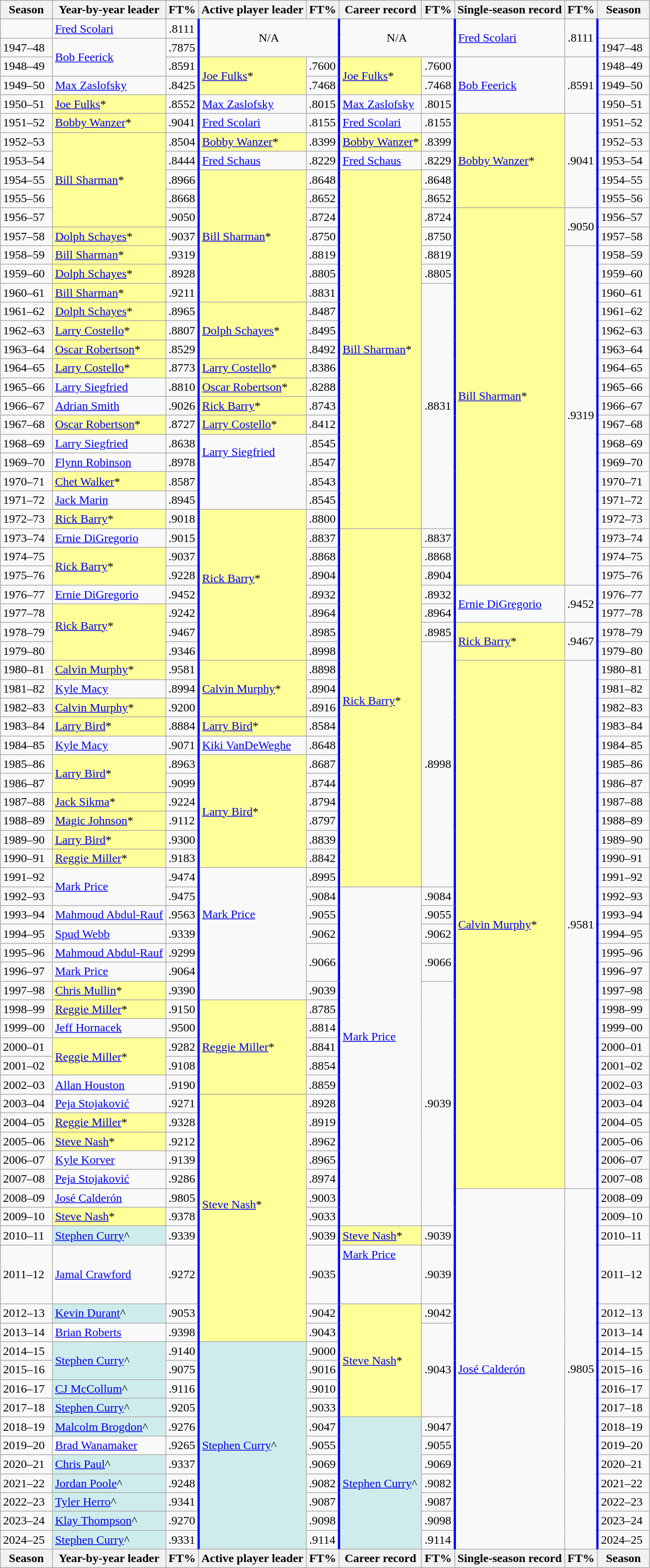<table class="wikitable">
<tr>
<th width=8%>Season</th>
<th>Year-by-year leader</th>
<th>FT%</th>
<th>Active player leader</th>
<th>FT%</th>
<th>Career record</th>
<th>FT%</th>
<th>Single-season record</th>
<th>FT%</th>
<th width=8%>Season</th>
</tr>
<tr>
<td></td>
<td><a href='#'>Fred Scolari</a></td>
<td align=center style="border-right: solid blue">.8111</td>
<td style="text-align:center; border-right: solid blue" rowspan=2 colspan=2>N/A</td>
<td style="text-align:center; border-right: solid blue" rowspan=2 colspan=2>N/A</td>
<td rowspan=2><a href='#'>Fred Scolari</a></td>
<td rowspan=2 align=center style="border-right: solid blue">.8111</td>
<td></td>
</tr>
<tr>
<td>1947–48</td>
<td rowspan=2><a href='#'>Bob Feerick</a></td>
<td align=center style="border-right: solid blue">.7875</td>
<td>1947–48</td>
</tr>
<tr>
<td>1948–49</td>
<td align=center style="border-right: solid blue">.8591</td>
<td rowspan=2 bgcolor="#FFFF99"><a href='#'>Joe Fulks</a>*</td>
<td align=center style="border-right: solid blue">.7600</td>
<td rowspan=2 bgcolor="#FFFF99"><a href='#'>Joe Fulks</a>*</td>
<td align=center style="border-right: solid blue">.7600</td>
<td rowspan=3><a href='#'>Bob Feerick</a></td>
<td rowspan=3 align=center style="border-right: solid blue">.8591</td>
<td>1948–49</td>
</tr>
<tr>
<td>1949–50</td>
<td><a href='#'>Max Zaslofsky</a></td>
<td align=center style="border-right: solid blue">.8425</td>
<td align=center style="border-right: solid blue">.7468</td>
<td align=center style="border-right: solid blue">.7468</td>
<td>1949–50</td>
</tr>
<tr>
<td>1950–51</td>
<td bgcolor="#FFFF99"><a href='#'>Joe Fulks</a>*</td>
<td align=center style="border-right: solid blue">.8552</td>
<td><a href='#'>Max Zaslofsky</a></td>
<td align=center style="border-right: solid blue">.8015</td>
<td><a href='#'>Max Zaslofsky</a></td>
<td align=center style="border-right: solid blue">.8015</td>
<td>1950–51</td>
</tr>
<tr>
<td>1951–52</td>
<td bgcolor="#FFFF99"><a href='#'>Bobby Wanzer</a>*</td>
<td align=center style="border-right: solid blue">.9041</td>
<td><a href='#'>Fred Scolari</a></td>
<td align=center style="border-right: solid blue">.8155</td>
<td><a href='#'>Fred Scolari</a></td>
<td align=center  style="border-right: solid blue">.8155</td>
<td rowspan=5 bgcolor="#FFFF99"><a href='#'>Bobby Wanzer</a>*</td>
<td rowspan=5 align=center style="border-right: solid blue">.9041</td>
<td>1951–52</td>
</tr>
<tr>
<td>1952–53</td>
<td rowspan=5 bgcolor="#FFFF99"><a href='#'>Bill Sharman</a>*</td>
<td align=center style="border-right: solid blue">.8504</td>
<td bgcolor="#FFFF99"><a href='#'>Bobby Wanzer</a>*</td>
<td align=center style="border-right: solid blue">.8399</td>
<td bgcolor="#FFFF99"><a href='#'>Bobby Wanzer</a>*</td>
<td align=center style="border-right: solid blue">.8399</td>
<td>1952–53</td>
</tr>
<tr>
<td>1953–54</td>
<td align=center style="border-right: solid blue">.8444</td>
<td><a href='#'>Fred Schaus</a></td>
<td align=center style="border-right: solid blue">.8229</td>
<td><a href='#'>Fred Schaus</a></td>
<td align=center  style="border-right: solid blue">.8229</td>
<td>1953–54</td>
</tr>
<tr>
<td>1954–55</td>
<td align=center style="border-right: solid blue">.8966</td>
<td rowspan=7 bgcolor="#FFFF99"><a href='#'>Bill Sharman</a>*</td>
<td align=center style="border-right: solid blue">.8648</td>
<td rowspan=19 bgcolor="#FFFF99"><a href='#'>Bill Sharman</a>*</td>
<td align=center  style="border-right: solid blue">.8648</td>
<td>1954–55</td>
</tr>
<tr>
<td>1955–56</td>
<td align=center style="border-right: solid blue">.8668</td>
<td align=center style="border-right: solid blue">.8652</td>
<td align=center style="border-right: solid blue">.8652</td>
<td>1955–56</td>
</tr>
<tr>
<td>1956–57</td>
<td align=center style="border-right: solid blue">.9050</td>
<td align=center style="border-right: solid blue">.8724</td>
<td align=center style="border-right: solid blue">.8724</td>
<td rowspan=20 bgcolor="#FFFF99"><a href='#'>Bill Sharman</a>*</td>
<td rowspan=2 align=center  style="border-right: solid blue">.9050</td>
<td>1956–57</td>
</tr>
<tr>
<td>1957–58</td>
<td bgcolor="#FFFF99"><a href='#'>Dolph Schayes</a>*</td>
<td align=center style="border-right: solid blue">.9037</td>
<td align=center style="border-right: solid blue">.8750</td>
<td align=center style="border-right: solid blue">.8750</td>
<td>1957–58</td>
</tr>
<tr>
<td>1958–59</td>
<td bgcolor="#FFFF99"><a href='#'>Bill Sharman</a>*</td>
<td align=center style="border-right: solid blue">.9319</td>
<td align=center style="border-right: solid blue">.8819</td>
<td align=center style="border-right: solid blue">.8819</td>
<td rowspan=18 align=center  style="border-right: solid blue">.9319</td>
<td>1958–59</td>
</tr>
<tr>
<td>1959–60</td>
<td bgcolor="#FFFF99"><a href='#'>Dolph Schayes</a>*</td>
<td align=center style="border-right: solid blue">.8928</td>
<td align=center style="border-right: solid blue">.8805</td>
<td align=center style="border-right: solid blue">.8805</td>
<td>1959–60</td>
</tr>
<tr>
<td>1960–61</td>
<td bgcolor="#FFFF99"><a href='#'>Bill Sharman</a>*</td>
<td align=center style="border-right: solid blue">.9211</td>
<td align=center style="border-right: solid blue">.8831</td>
<td rowspan=13 align=center style="border-right: solid blue">.8831</td>
<td>1960–61</td>
</tr>
<tr>
<td>1961–62</td>
<td bgcolor="#FFFF99"><a href='#'>Dolph Schayes</a>*</td>
<td align=center style="border-right: solid blue">.8965</td>
<td bgcolor="#FFFF99" rowspan=3><a href='#'>Dolph Schayes</a>*</td>
<td align=center style="border-right: solid blue">.8487</td>
<td>1961–62</td>
</tr>
<tr>
<td>1962–63</td>
<td bgcolor="#FFFF99"><a href='#'>Larry Costello</a>*</td>
<td align=center style="border-right: solid blue">.8807</td>
<td align=center style="border-right: solid blue">.8495</td>
<td>1962–63</td>
</tr>
<tr>
<td>1963–64</td>
<td bgcolor="#FFFF99"><a href='#'>Oscar Robertson</a>*</td>
<td align=center style="border-right: solid blue">.8529</td>
<td align=center style="border-right: solid blue">.8492</td>
<td>1963–64</td>
</tr>
<tr>
<td>1964–65</td>
<td bgcolor="#FFFF99"><a href='#'>Larry Costello</a>*</td>
<td align=center style="border-right: solid blue">.8773</td>
<td bgcolor="#FFFF99"><a href='#'>Larry Costello</a>*</td>
<td align=center style="border-right: solid blue">.8386</td>
<td>1964–65</td>
</tr>
<tr>
<td>1965–66</td>
<td><a href='#'>Larry Siegfried</a></td>
<td align=center style="border-right: solid blue">.8810</td>
<td bgcolor="#FFFF99"><a href='#'>Oscar Robertson</a>*</td>
<td align=center style="border-right: solid blue">.8288</td>
<td>1965–66</td>
</tr>
<tr>
<td>1966–67</td>
<td><a href='#'>Adrian Smith</a></td>
<td align=center style="border-right: solid blue">.9026</td>
<td bgcolor="#FFFF99"><a href='#'>Rick Barry</a>*</td>
<td align=center style="border-right: solid blue">.8743</td>
<td>1966–67</td>
</tr>
<tr>
<td>1967–68</td>
<td bgcolor="#FFFF99"><a href='#'>Oscar Robertson</a>*</td>
<td align=center style="border-right: solid blue">.8727</td>
<td bgcolor="#FFFF99"><a href='#'>Larry Costello</a>*</td>
<td align=center style="border-right: solid blue">.8412</td>
<td>1967–68</td>
</tr>
<tr>
<td>1968–69</td>
<td><a href='#'>Larry Siegfried</a></td>
<td align=center style="border-right: solid blue">.8638</td>
<td rowspan=4><a href='#'>Larry Siegfried</a><br><br><br><br></td>
<td align=center style="border-right: solid blue">.8545</td>
<td>1968–69</td>
</tr>
<tr>
<td>1969–70</td>
<td><a href='#'>Flynn Robinson</a></td>
<td align=center style="border-right: solid blue">.8978</td>
<td align=center style="border-right: solid blue">.8547</td>
<td>1969–70</td>
</tr>
<tr>
<td>1970–71</td>
<td bgcolor="#FFFF99"><a href='#'>Chet Walker</a>*</td>
<td align=center style="border-right: solid blue">.8587</td>
<td align=center style="border-right: solid blue">.8543</td>
<td>1970–71</td>
</tr>
<tr>
<td>1971–72</td>
<td><a href='#'>Jack Marin</a></td>
<td align=center style="border-right: solid blue">.8945</td>
<td align=center style="border-right: solid blue">.8545</td>
<td>1971–72</td>
</tr>
<tr>
<td>1972–73</td>
<td bgcolor="#FFFF99"><a href='#'>Rick Barry</a>*</td>
<td align=center style="border-right: solid blue">.9018</td>
<td rowspan=8 bgcolor="#FFFF99"><a href='#'>Rick Barry</a>*<br><br></td>
<td align=center style="border-right: solid blue">.8800</td>
<td>1972–73</td>
</tr>
<tr>
<td>1973–74</td>
<td><a href='#'>Ernie DiGregorio</a></td>
<td align=center style="border-right: solid blue">.9015</td>
<td align=center style="border-right: solid blue">.8837</td>
<td rowspan=19 bgcolor="#FFFF99"><a href='#'>Rick Barry</a>*<br><br></td>
<td align=center style="border-right: solid blue">.8837</td>
<td>1973–74</td>
</tr>
<tr>
<td>1974–75</td>
<td rowspan=2 bgcolor="#FFFF99"><a href='#'>Rick Barry</a>*</td>
<td align=center style="border-right: solid blue">.9037</td>
<td align=center style="border-right: solid blue">.8868</td>
<td align=center style="border-right: solid blue">.8868</td>
<td>1974–75</td>
</tr>
<tr>
<td>1975–76</td>
<td align=center style="border-right: solid blue">.9228</td>
<td align=center style="border-right: solid blue">.8904</td>
<td align=center style="border-right: solid blue">.8904</td>
<td>1975–76</td>
</tr>
<tr>
<td>1976–77</td>
<td><a href='#'>Ernie DiGregorio</a></td>
<td align=center style="border-right: solid blue">.9452</td>
<td align=center style="border-right: solid blue">.8932</td>
<td align=center style="border-right: solid blue">.8932</td>
<td rowspan=2><a href='#'>Ernie DiGregorio</a></td>
<td rowspan=2 align=center style="border-right: solid blue">.9452</td>
<td>1976–77</td>
</tr>
<tr>
<td>1977–78</td>
<td rowspan=3 bgcolor="#FFFF99"><a href='#'>Rick Barry</a>*<br><br></td>
<td align=center style="border-right: solid blue">.9242</td>
<td align=center style="border-right: solid blue">.8964</td>
<td align=center style="border-right: solid blue">.8964</td>
<td>1977–78</td>
</tr>
<tr>
<td>1978–79</td>
<td align=center style="border-right: solid blue">.9467</td>
<td align=center style="border-right: solid blue">.8985</td>
<td align=center style="border-right: solid blue">.8985</td>
<td rowspan=2 bgcolor="#FFFF99"><a href='#'>Rick Barry</a>*</td>
<td rowspan=2 align=center style="border-right: solid blue">.9467</td>
<td>1978–79</td>
</tr>
<tr>
<td>1979–80</td>
<td align=center style="border-right: solid blue">.9346</td>
<td align=center style="border-right: solid blue">.8998</td>
<td rowspan=13 align=center style="border-right: solid blue">.8998</td>
<td>1979–80</td>
</tr>
<tr>
<td>1980–81</td>
<td bgcolor="#FFFF99"><a href='#'>Calvin Murphy</a>*</td>
<td align=center style="border-right: solid blue">.9581</td>
<td rowspan=3 bgcolor="#FFFF99"><a href='#'>Calvin Murphy</a>*</td>
<td align=center style="border-right: solid blue">.8898</td>
<td rowspan=28 bgcolor="#FFFF99"><a href='#'>Calvin Murphy</a>*</td>
<td rowspan=28 align=center style="border-right: solid blue">.9581</td>
<td>1980–81</td>
</tr>
<tr>
<td>1981–82</td>
<td><a href='#'>Kyle Macy</a></td>
<td align=center style="border-right: solid blue">.8994</td>
<td align=center style="border-right: solid blue">.8904</td>
<td>1981–82</td>
</tr>
<tr>
<td>1982–83</td>
<td bgcolor="#FFFF99"><a href='#'>Calvin Murphy</a>*</td>
<td align=center style="border-right: solid blue">.9200</td>
<td align=center style="border-right: solid blue">.8916</td>
<td>1982–83</td>
</tr>
<tr>
<td>1983–84</td>
<td bgcolor="#FFFF99"><a href='#'>Larry Bird</a>*</td>
<td align=center style="border-right: solid blue">.8884</td>
<td bgcolor="#FFFF99"><a href='#'>Larry Bird</a>*</td>
<td align=center style="border-right: solid blue">.8584</td>
<td>1983–84</td>
</tr>
<tr>
<td>1984–85</td>
<td><a href='#'>Kyle Macy</a></td>
<td align=center style="border-right: solid blue">.9071</td>
<td><a href='#'>Kiki VanDeWeghe</a></td>
<td align=center style="border-right: solid blue">.8648</td>
<td>1984–85</td>
</tr>
<tr>
<td>1985–86</td>
<td rowspan=2 bgcolor="#FFFF99"><a href='#'>Larry Bird</a>*</td>
<td align=center style="border-right: solid blue">.8963</td>
<td rowspan=6 bgcolor="#FFFF99"><a href='#'>Larry Bird</a>*</td>
<td align=center style="border-right: solid blue">.8687</td>
<td>1985–86</td>
</tr>
<tr>
<td>1986–87</td>
<td align=center style="border-right: solid blue">.9099</td>
<td align=center style="border-right: solid blue">.8744</td>
<td>1986–87</td>
</tr>
<tr>
<td>1987–88</td>
<td bgcolor="#FFFF99"><a href='#'>Jack Sikma</a>*</td>
<td align=center style="border-right: solid blue">.9224</td>
<td align=center style="border-right: solid blue">.8794</td>
<td>1987–88</td>
</tr>
<tr>
<td>1988–89</td>
<td bgcolor="#FFFF99"><a href='#'>Magic Johnson</a>*</td>
<td align=center style="border-right: solid blue">.9112</td>
<td align=center style="border-right: solid blue">.8797</td>
<td>1988–89</td>
</tr>
<tr>
<td>1989–90</td>
<td bgcolor="#FFFF99"><a href='#'>Larry Bird</a>*</td>
<td align=center style="border-right: solid blue">.9300</td>
<td align=center style="border-right: solid blue">.8839</td>
<td>1989–90</td>
</tr>
<tr>
<td>1990–91</td>
<td bgcolor="#FFFF99"><a href='#'>Reggie Miller</a>*</td>
<td align=center style="border-right: solid blue">.9183</td>
<td align=center style="border-right: solid blue">.8842</td>
<td>1990–91</td>
</tr>
<tr>
<td>1991–92</td>
<td rowspan=2><a href='#'>Mark Price</a></td>
<td align=center style="border-right: solid blue">.9474</td>
<td rowspan=7><a href='#'>Mark Price</a><br><br><br><br></td>
<td align=center style="border-right: solid blue">.8995</td>
<td>1991–92</td>
</tr>
<tr>
<td>1992–93</td>
<td align=center style="border-right: solid blue">.9475</td>
<td align=center style="border-right: solid blue">.9084</td>
<td rowspan=18><a href='#'>Mark Price</a><br><br><br><br></td>
<td align=center style="border-right: solid blue">.9084</td>
<td>1992–93</td>
</tr>
<tr>
<td>1993–94</td>
<td><a href='#'>Mahmoud Abdul-Rauf</a></td>
<td align=center style="border-right: solid blue">.9563</td>
<td align=center style="border-right: solid blue">.9055</td>
<td align=center style="border-right: solid blue">.9055</td>
<td>1993–94</td>
</tr>
<tr>
<td>1994–95</td>
<td><a href='#'>Spud Webb</a></td>
<td align=center style="border-right: solid blue">.9339</td>
<td align=center style="border-right: solid blue">.9062</td>
<td align=center style="border-right: solid blue">.9062</td>
<td>1994–95</td>
</tr>
<tr>
<td>1995–96</td>
<td><a href='#'>Mahmoud Abdul-Rauf</a></td>
<td align=center style="border-right: solid blue">.9299</td>
<td rowspan=2 align=center style="border-right: solid blue">.9066</td>
<td rowspan=2 align=center style="border-right: solid blue">.9066</td>
<td>1995–96</td>
</tr>
<tr>
<td>1996–97</td>
<td><a href='#'>Mark Price</a></td>
<td align=center style="border-right: solid blue">.9064</td>
<td>1996–97</td>
</tr>
<tr>
<td>1997–98</td>
<td bgcolor="#FFFF99"><a href='#'>Chris Mullin</a>*</td>
<td align=center style="border-right: solid blue">.9390</td>
<td align=center style="border-right: solid blue">.9039</td>
<td rowspan=13 align=center style="border-right: solid blue">.9039</td>
<td>1997–98</td>
</tr>
<tr>
<td>1998–99</td>
<td bgcolor="#FFFF99"><a href='#'>Reggie Miller</a>*</td>
<td align=center style="border-right: solid blue">.9150</td>
<td rowspan=5 bgcolor="#FFFF99"><a href='#'>Reggie Miller</a>*</td>
<td align=center style="border-right: solid blue">.8785</td>
<td>1998–99</td>
</tr>
<tr>
<td>1999–00</td>
<td><a href='#'>Jeff Hornacek</a></td>
<td align=center style="border-right: solid blue">.9500</td>
<td align=center style="border-right: solid blue">.8814</td>
<td>1999–00</td>
</tr>
<tr>
<td>2000–01</td>
<td rowspan=2 bgcolor="#FFFF99"><a href='#'>Reggie Miller</a>*</td>
<td align=center style="border-right: solid blue">.9282</td>
<td align=center style="border-right: solid blue">.8841</td>
<td>2000–01</td>
</tr>
<tr>
<td>2001–02</td>
<td align=center style="border-right: solid blue">.9108</td>
<td align=center style="border-right: solid blue">.8854</td>
<td>2001–02</td>
</tr>
<tr>
<td>2002–03</td>
<td><a href='#'>Allan Houston</a></td>
<td align=center style="border-right: solid blue">.9190</td>
<td align=center style="border-right: solid blue">.8859</td>
<td>2002–03</td>
</tr>
<tr>
<td>2003–04</td>
<td><a href='#'>Peja Stojaković</a></td>
<td align=center style="border-right: solid blue">.9271</td>
<td rowspan=11 bgcolor="#FFFF99"><a href='#'>Steve Nash</a>*<br><br><br></td>
<td align=center style="border-right: solid blue">.8928</td>
<td>2003–04</td>
</tr>
<tr>
<td>2004–05</td>
<td bgcolor="#FFFF99"><a href='#'>Reggie Miller</a>*</td>
<td align=center style="border-right: solid blue">.9328</td>
<td align=center style="border-right: solid blue">.8919</td>
<td>2004–05</td>
</tr>
<tr>
<td>2005–06</td>
<td bgcolor="#FFFF99"><a href='#'>Steve Nash</a>*</td>
<td align=center style="border-right: solid blue">.9212</td>
<td align=center style="border-right: solid blue">.8962</td>
<td>2005–06</td>
</tr>
<tr>
<td>2006–07</td>
<td><a href='#'>Kyle Korver</a></td>
<td align=center style="border-right: solid blue">.9139</td>
<td align=center style="border-right: solid blue">.8965</td>
<td>2006–07</td>
</tr>
<tr>
<td>2007–08</td>
<td><a href='#'>Peja Stojaković</a></td>
<td align=center style="border-right: solid blue">.9286</td>
<td align=center style="border-right: solid blue">.8974</td>
<td>2007–08</td>
</tr>
<tr>
<td>2008–09</td>
<td><a href='#'>José Calderón</a></td>
<td align=center style="border-right: solid blue">.9805</td>
<td align=center style="border-right: solid blue">.9003</td>
<td rowspan=17><a href='#'>José Calderón</a></td>
<td rowspan=17 align=center style="border-right: solid blue">.9805</td>
<td>2008–09</td>
</tr>
<tr>
<td>2009–10</td>
<td bgcolor="#FFFF99"><a href='#'>Steve Nash</a>*</td>
<td align=center style="border-right: solid blue">.9378</td>
<td align=center style="border-right: solid blue">.9033</td>
<td>2009–10</td>
</tr>
<tr>
<td>2010–11</td>
<td bgcolor="#CFECEC"><a href='#'>Stephen Curry</a>^</td>
<td align=center style="border-right: solid blue">.9339</td>
<td align=center style="border-right: solid blue">.9039</td>
<td bgcolor="#FFFF99"><a href='#'>Steve Nash</a>*</td>
<td align=center style="border-right: solid blue">.9039</td>
<td>2010–11</td>
</tr>
<tr>
<td>2011–12</td>
<td><a href='#'>Jamal Crawford</a></td>
<td align=center style="border-right: solid blue">.9272</td>
<td align=center style="border-right: solid blue">.9035</td>
<td><a href='#'>Mark Price</a><br><br><br><br></td>
<td align=center style="border-right: solid blue">.9039</td>
<td>2011–12</td>
</tr>
<tr>
<td>2012–13</td>
<td bgcolor="#CFECEC"><a href='#'>Kevin Durant</a>^</td>
<td align=center style="border-right: solid blue">.9053</td>
<td align=center style="border-right: solid blue">.9042</td>
<td rowspan=6 bgcolor="#FFFF99"><a href='#'>Steve Nash</a>*</td>
<td align=center style="border-right: solid blue">.9042</td>
<td>2012–13</td>
</tr>
<tr>
<td>2013–14</td>
<td><a href='#'>Brian Roberts</a></td>
<td align=center style="border-right: solid blue">.9398</td>
<td align=center style="border-right: solid blue">.9043</td>
<td rowspan=5 align=center style="border-right: solid blue">.9043</td>
<td>2013–14</td>
</tr>
<tr>
<td>2014–15</td>
<td rowspan=2 bgcolor="#CFECEC"><a href='#'>Stephen Curry</a>^</td>
<td align=center style="border-right: solid blue">.9140</td>
<td rowspan=11 bgcolor="#CFECEC"><a href='#'>Stephen Curry</a>^</td>
<td align=center style="border-right: solid blue">.9000</td>
<td>2014–15</td>
</tr>
<tr>
<td>2015–16</td>
<td align=center style="border-right: solid blue">.9075</td>
<td align=center style="border-right: solid blue">.9016</td>
<td>2015–16</td>
</tr>
<tr>
<td>2016–17</td>
<td bgcolor="#CFECEC"><a href='#'>CJ McCollum</a>^</td>
<td align=center style="border-right: solid blue">.9116</td>
<td align=center style="border-right: solid blue">.9010</td>
<td>2016–17</td>
</tr>
<tr>
<td>2017–18</td>
<td bgcolor="#CFECEC"><a href='#'>Stephen Curry</a>^</td>
<td align=center style="border-right: solid blue">.9205</td>
<td align=center style="border-right: solid blue">.9033</td>
<td>2017–18</td>
</tr>
<tr>
<td>2018–19</td>
<td bgcolor="#CFECEC"><a href='#'>Malcolm Brogdon</a>^</td>
<td align=center style="border-right: solid blue">.9276</td>
<td align=center style="border-right: solid blue">.9047</td>
<td rowspan=7 bgcolor="#CFECEC"><a href='#'>Stephen Curry</a>^</td>
<td align=center style="border-right: solid blue">.9047</td>
<td>2018–19</td>
</tr>
<tr>
<td>2019–20</td>
<td><a href='#'>Brad Wanamaker</a></td>
<td align=center style="border-right: solid blue">.9265</td>
<td align=center style="border-right: solid blue">.9055</td>
<td align=center style="border-right: solid blue">.9055</td>
<td>2019–20</td>
</tr>
<tr>
<td>2020–21</td>
<td bgcolor="#CFECEC"><a href='#'>Chris Paul</a>^</td>
<td align=center style="border-right: solid blue">.9337</td>
<td align=center style="border-right: solid blue">.9069</td>
<td align=center style="border-right: solid blue">.9069</td>
<td>2020–21</td>
</tr>
<tr>
<td>2021–22</td>
<td bgcolor="#CFECEC"><a href='#'>Jordan Poole</a>^</td>
<td align=center style="border-right: solid blue">.9248</td>
<td align=center style="border-right: solid blue">.9082</td>
<td align=center style="border-right: solid blue">.9082</td>
<td>2021–22</td>
</tr>
<tr>
<td>2022–23</td>
<td bgcolor="#CFECEC"><a href='#'>Tyler Herro</a>^</td>
<td align=center style="border-right: solid blue">.9341</td>
<td align=center style="border-right: solid blue">.9087</td>
<td align=center style="border-right: solid blue">.9087</td>
<td>2022–23</td>
</tr>
<tr>
<td>2023–24</td>
<td bgcolor="#CFECEC"><a href='#'>Klay Thompson</a>^</td>
<td align=center style="border-right: solid blue">.9270</td>
<td align=center style="border-right: solid blue">.9098</td>
<td align=center style="border-right: solid blue">.9098</td>
<td>2023–24</td>
</tr>
<tr>
<td>2024–25</td>
<td bgcolor="#CFECEC"><a href='#'>Stephen Curry</a>^</td>
<td align=center style="border-right: solid blue">.9331</td>
<td align=center style="border-right: solid blue">.9114</td>
<td align=center style="border-right: solid blue">.9114</td>
<td>2024–25</td>
</tr>
<tr>
<th>Season</th>
<th>Year-by-year leader</th>
<th>FT%</th>
<th>Active player leader</th>
<th>FT%</th>
<th>Career record</th>
<th>FT%</th>
<th>Single-season record</th>
<th>FT%</th>
<th>Season</th>
</tr>
</table>
